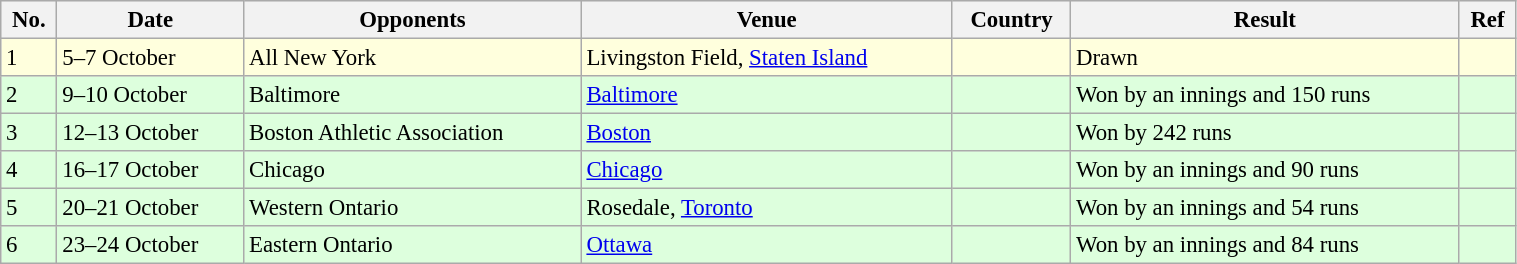<table class="wikitable" width="80%" style="font-size: 95%">
<tr bgcolor="#efefef">
<th>No.</th>
<th>Date</th>
<th>Opponents</th>
<th>Venue</th>
<th>Country</th>
<th>Result</th>
<th>Ref</th>
</tr>
<tr bgcolor="#ffffdd">
<td>1</td>
<td>5–7 October</td>
<td>All New York</td>
<td>Livingston Field, <a href='#'>Staten Island</a></td>
<td></td>
<td>Drawn</td>
<td></td>
</tr>
<tr bgcolor="#ddffdd">
<td>2</td>
<td>9–10 October</td>
<td>Baltimore</td>
<td><a href='#'>Baltimore</a></td>
<td></td>
<td>Won by an innings and 150 runs</td>
<td></td>
</tr>
<tr bgcolor="#ddffdd">
<td>3</td>
<td>12–13 October</td>
<td>Boston Athletic Association</td>
<td><a href='#'>Boston</a></td>
<td></td>
<td>Won by 242 runs</td>
<td></td>
</tr>
<tr bgcolor="#ddffdd">
<td>4</td>
<td>16–17 October</td>
<td>Chicago</td>
<td><a href='#'>Chicago</a></td>
<td></td>
<td>Won by an innings and 90 runs</td>
<td></td>
</tr>
<tr bgcolor="#ddffdd">
<td>5</td>
<td>20–21 October</td>
<td>Western Ontario</td>
<td>Rosedale, <a href='#'>Toronto</a></td>
<td></td>
<td>Won by an innings and 54 runs</td>
<td></td>
</tr>
<tr bgcolor="#ddffdd">
<td>6</td>
<td>23–24 October</td>
<td>Eastern Ontario</td>
<td><a href='#'>Ottawa</a></td>
<td></td>
<td>Won by an innings and 84 runs</td>
<td></td>
</tr>
</table>
